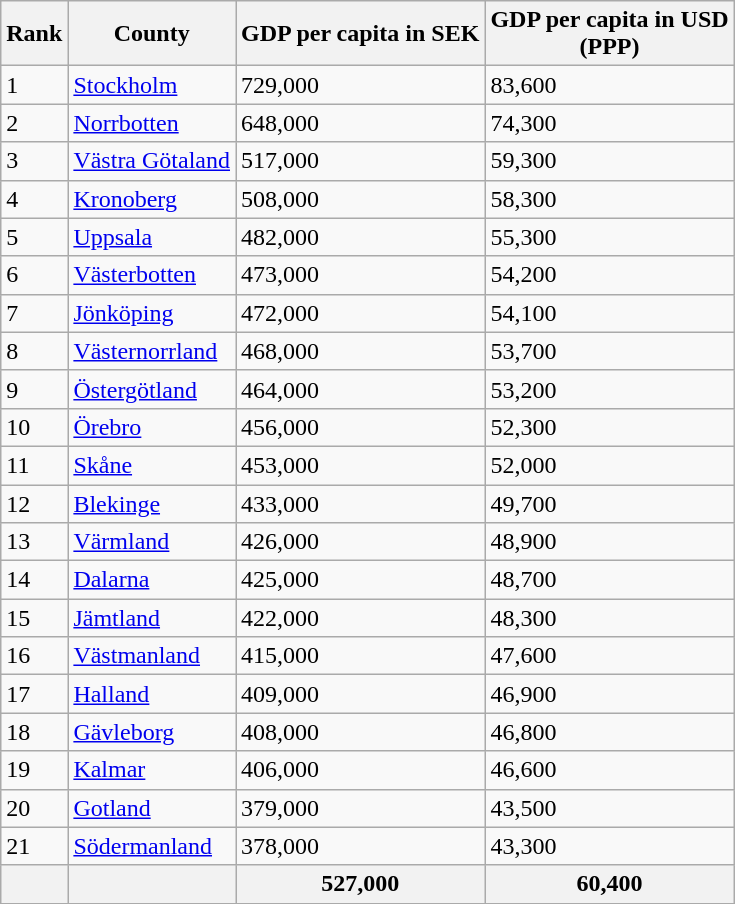<table class="wikitable sortable">
<tr>
<th>Rank</th>
<th>County</th>
<th>GDP per capita in SEK</th>
<th>GDP per capita in USD <br>(PPP)</th>
</tr>
<tr>
<td>1</td>
<td><a href='#'>Stockholm</a></td>
<td>729,000</td>
<td>83,600</td>
</tr>
<tr>
<td>2</td>
<td><a href='#'>Norrbotten</a></td>
<td>648,000</td>
<td>74,300</td>
</tr>
<tr>
<td>3</td>
<td><a href='#'>Västra Götaland</a></td>
<td>517,000</td>
<td>59,300</td>
</tr>
<tr>
<td>4</td>
<td><a href='#'>Kronoberg</a></td>
<td>508,000</td>
<td>58,300</td>
</tr>
<tr>
<td>5</td>
<td><a href='#'>Uppsala</a></td>
<td>482,000</td>
<td>55,300</td>
</tr>
<tr>
<td>6</td>
<td><a href='#'>Västerbotten</a></td>
<td>473,000</td>
<td>54,200</td>
</tr>
<tr>
<td>7</td>
<td><a href='#'>Jönköping</a></td>
<td>472,000</td>
<td>54,100</td>
</tr>
<tr>
<td>8</td>
<td><a href='#'>Västernorrland</a></td>
<td>468,000</td>
<td>53,700</td>
</tr>
<tr>
<td>9</td>
<td><a href='#'>Östergötland</a></td>
<td>464,000</td>
<td>53,200</td>
</tr>
<tr>
<td>10</td>
<td><a href='#'>Örebro</a></td>
<td>456,000</td>
<td>52,300</td>
</tr>
<tr>
<td>11</td>
<td><a href='#'>Skåne</a></td>
<td>453,000</td>
<td>52,000</td>
</tr>
<tr>
<td>12</td>
<td><a href='#'>Blekinge</a></td>
<td>433,000</td>
<td>49,700</td>
</tr>
<tr>
<td>13</td>
<td><a href='#'>Värmland</a></td>
<td>426,000</td>
<td>48,900</td>
</tr>
<tr>
<td>14</td>
<td><a href='#'>Dalarna</a></td>
<td>425,000</td>
<td>48,700</td>
</tr>
<tr>
<td>15</td>
<td><a href='#'>Jämtland</a></td>
<td>422,000</td>
<td>48,300</td>
</tr>
<tr>
<td>16</td>
<td><a href='#'>Västmanland</a></td>
<td>415,000</td>
<td>47,600</td>
</tr>
<tr>
<td>17</td>
<td><a href='#'>Halland</a></td>
<td>409,000</td>
<td>46,900</td>
</tr>
<tr>
<td>18</td>
<td><a href='#'>Gävleborg</a></td>
<td>408,000</td>
<td>46,800</td>
</tr>
<tr>
<td>19</td>
<td><a href='#'>Kalmar</a></td>
<td>406,000</td>
<td>46,600</td>
</tr>
<tr>
<td>20</td>
<td><a href='#'>Gotland</a></td>
<td>379,000</td>
<td>43,500</td>
</tr>
<tr>
<td>21</td>
<td><a href='#'>Södermanland</a></td>
<td>378,000</td>
<td>43,300</td>
</tr>
<tr>
<th></th>
<th></th>
<th>527,000</th>
<th>60,400</th>
</tr>
</table>
